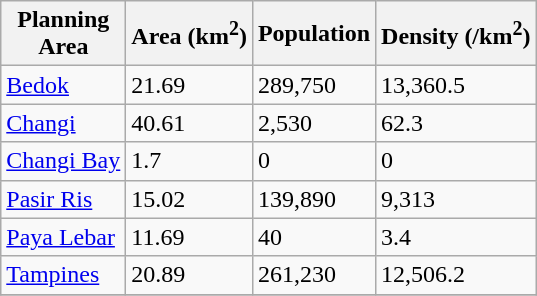<table class="wikitable sortable">
<tr>
<th>Planning <br> Area</th>
<th>Area (km<sup>2</sup>)</th>
<th>Population</th>
<th>Density (/km<sup>2</sup>)</th>
</tr>
<tr>
<td><a href='#'>Bedok</a></td>
<td>21.69</td>
<td>289,750</td>
<td>13,360.5</td>
</tr>
<tr>
<td><a href='#'>Changi</a></td>
<td>40.61</td>
<td>2,530</td>
<td>62.3</td>
</tr>
<tr>
<td><a href='#'>Changi Bay</a></td>
<td>1.7</td>
<td>0</td>
<td>0</td>
</tr>
<tr>
<td><a href='#'>Pasir Ris</a></td>
<td>15.02</td>
<td>139,890</td>
<td>9,313</td>
</tr>
<tr>
<td><a href='#'>Paya Lebar</a></td>
<td>11.69</td>
<td>40</td>
<td>3.4</td>
</tr>
<tr>
<td><a href='#'>Tampines</a></td>
<td>20.89</td>
<td>261,230</td>
<td>12,506.2</td>
</tr>
<tr>
</tr>
</table>
